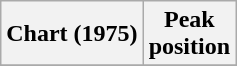<table class="wikitable sortable">
<tr>
<th align="center">Chart (1975)</th>
<th align="center">Peak<br>position</th>
</tr>
<tr>
</tr>
</table>
